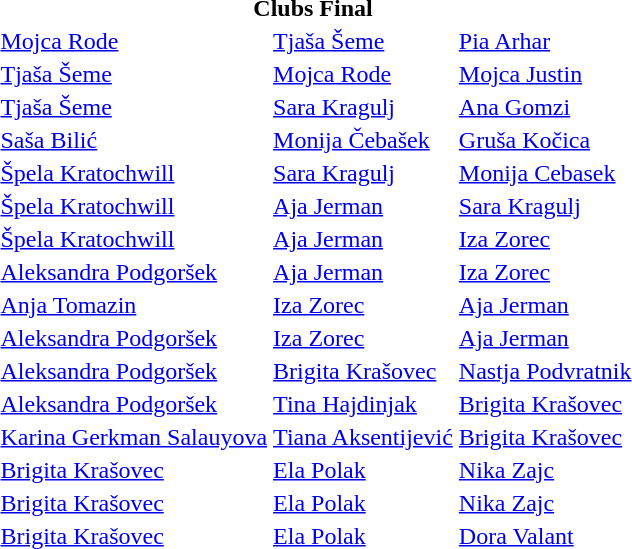<table>
<tr>
<td colspan="4" align="center"><strong>Clubs Final</strong></td>
</tr>
<tr>
<th scope=row style="text-align:left"><br></th>
<td><a href='#'>Mojca Rode</a></td>
<td><a href='#'>Tjaša Šeme</a></td>
<td><a href='#'>Pia Arhar</a></td>
</tr>
<tr>
<th scope=row style="text-align:left"><br></th>
<td><a href='#'>Tjaša Šeme</a></td>
<td><a href='#'>Mojca Rode</a></td>
<td><a href='#'>Mojca Justin</a></td>
</tr>
<tr>
<th scope=row style="text-align:left"><br></th>
<td><a href='#'>Tjaša Šeme</a></td>
<td><a href='#'>Sara Kragulj</a></td>
<td><a href='#'>Ana Gomzi</a></td>
</tr>
<tr>
<th scope=row style="text-align:left"><br></th>
<td><a href='#'>Saša Bilić</a></td>
<td><a href='#'>Monija Čebašek</a></td>
<td><a href='#'>Gruša Kočica</a></td>
</tr>
<tr>
<th scope=row style="text-align:left"><br></th>
<td><a href='#'>Špela Kratochwill</a></td>
<td><a href='#'>Sara Kragulj</a></td>
<td><a href='#'>Monija Cebasek</a></td>
</tr>
<tr>
<th scope=row style="text-align:left"><br></th>
<td><a href='#'>Špela Kratochwill</a></td>
<td><a href='#'>Aja Jerman</a></td>
<td><a href='#'>Sara Kragulj</a></td>
</tr>
<tr>
<th scope=row style="text-align:left"><br></th>
<td><a href='#'>Špela Kratochwill</a></td>
<td><a href='#'>Aja Jerman</a></td>
<td><a href='#'>Iza Zorec</a></td>
</tr>
<tr>
<th scope=row style="text-align:left"><br></th>
<td><a href='#'>Aleksandra Podgoršek</a></td>
<td><a href='#'>Aja Jerman</a></td>
<td><a href='#'>Iza Zorec</a></td>
</tr>
<tr>
<th scope=row style="text-align:left"><br></th>
<td><a href='#'>Anja Tomazin</a></td>
<td><a href='#'>Iza Zorec</a></td>
<td><a href='#'>Aja Jerman</a></td>
</tr>
<tr>
<th scope=row style="text-align:left"><br></th>
<td><a href='#'>Aleksandra Podgoršek</a></td>
<td><a href='#'>Iza Zorec</a></td>
<td><a href='#'>Aja Jerman</a></td>
</tr>
<tr>
<th scope=row style="text-align:left"><br></th>
<td><a href='#'>Aleksandra Podgoršek</a></td>
<td><a href='#'>Brigita Krašovec</a></td>
<td><a href='#'>Nastja Podvratnik</a></td>
</tr>
<tr>
<th scope=row style="text-align:left"><br></th>
<td><a href='#'>Aleksandra Podgoršek</a></td>
<td><a href='#'>Tina Hajdinjak</a></td>
<td><a href='#'>Brigita Krašovec</a></td>
</tr>
<tr>
<th scope=row style="text-align:left"><br></th>
<td><a href='#'>Karina Gerkman Salauyova</a></td>
<td><a href='#'>Tiana Aksentijević</a></td>
<td><a href='#'>Brigita Krašovec</a></td>
</tr>
<tr>
<th scope=row style="text-align:left"><br></th>
<td><a href='#'>Brigita Krašovec</a></td>
<td><a href='#'>Ela Polak</a></td>
<td><a href='#'>Nika Zajc</a></td>
</tr>
<tr>
<th scope=row style="text-align:left"><br></th>
<td><a href='#'>Brigita Krašovec</a></td>
<td><a href='#'>Ela Polak</a></td>
<td><a href='#'>Nika Zajc</a></td>
</tr>
<tr>
<th scope=row style="text-align:left"><br></th>
<td><a href='#'>Brigita Krašovec</a></td>
<td><a href='#'>Ela Polak</a></td>
<td><a href='#'>Dora Valant</a></td>
</tr>
</table>
